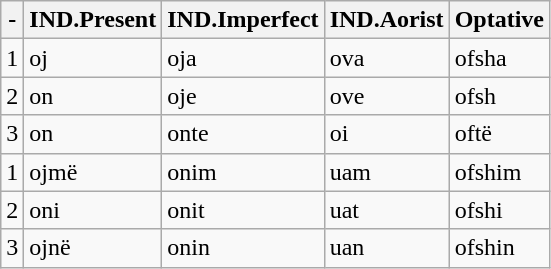<table class="wikitable">
<tr>
<th>-</th>
<th>IND.Present</th>
<th>IND.Imperfect</th>
<th>IND.Aorist</th>
<th>Optative</th>
</tr>
<tr>
<td>1</td>
<td>oj</td>
<td>oja</td>
<td>ova</td>
<td>ofsha</td>
</tr>
<tr>
<td>2</td>
<td>on</td>
<td>oje</td>
<td>ove</td>
<td>ofsh</td>
</tr>
<tr>
<td>3</td>
<td>on</td>
<td>onte</td>
<td>oi</td>
<td>oftë</td>
</tr>
<tr>
<td>1</td>
<td>ojmë</td>
<td>onim</td>
<td>uam</td>
<td>ofshim</td>
</tr>
<tr>
<td>2</td>
<td>oni</td>
<td>onit</td>
<td>uat</td>
<td>ofshi</td>
</tr>
<tr>
<td>3</td>
<td>ojnë</td>
<td>onin</td>
<td>uan</td>
<td>ofshin</td>
</tr>
</table>
